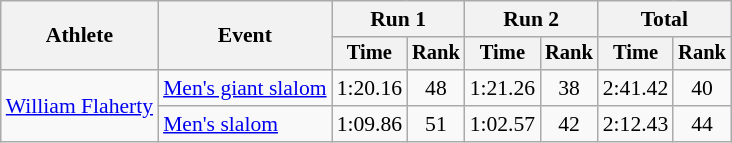<table class=wikitable style=font-size:90%;text-align:center>
<tr>
<th rowspan=2>Athlete</th>
<th rowspan=2>Event</th>
<th colspan=2>Run 1</th>
<th colspan=2>Run 2</th>
<th colspan=2>Total</th>
</tr>
<tr style=font-size:95%>
<th>Time</th>
<th>Rank</th>
<th>Time</th>
<th>Rank</th>
<th>Time</th>
<th>Rank</th>
</tr>
<tr>
<td align=left rowspan=2><a href='#'>William Flaherty</a></td>
<td align=left><a href='#'>Men's giant slalom</a></td>
<td>1:20.16</td>
<td>48</td>
<td>1:21.26</td>
<td>38</td>
<td>2:41.42</td>
<td>40</td>
</tr>
<tr>
<td align=left><a href='#'>Men's slalom</a></td>
<td>1:09.86</td>
<td>51</td>
<td>1:02.57</td>
<td>42</td>
<td>2:12.43</td>
<td>44</td>
</tr>
</table>
